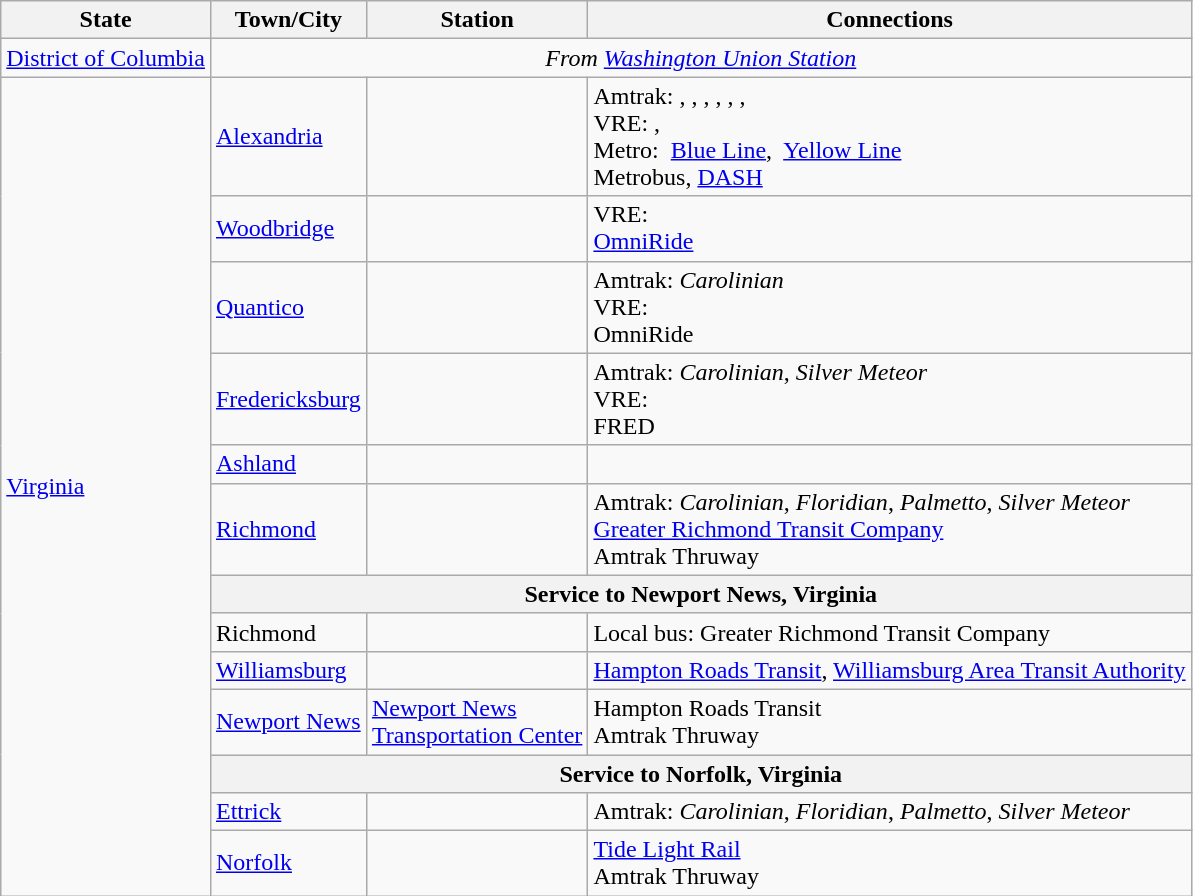<table class="wikitable">
<tr>
<th>State</th>
<th>Town/City</th>
<th>Station</th>
<th>Connections</th>
</tr>
<tr>
<td><a href='#'>District of Columbia</a></td>
<td colspan=3 style="text-align:center;"><em>From <a href='#'>Washington Union Station</a></em></td>
</tr>
<tr>
<td rowspan=13><a href='#'>Virginia</a></td>
<td><a href='#'>Alexandria</a></td>
<td></td>
<td> Amtrak: , , , , , , <br> VRE: , <br> Metro:  <a href='#'>Blue Line</a>,  <a href='#'>Yellow Line</a><br> Metrobus, <a href='#'>DASH</a></td>
</tr>
<tr>
<td><a href='#'>Woodbridge</a></td>
<td></td>
<td> VRE: <br> <a href='#'>OmniRide</a></td>
</tr>
<tr>
<td><a href='#'>Quantico</a></td>
<td></td>
<td> Amtrak: <em>Carolinian</em><br> VRE: <br> OmniRide</td>
</tr>
<tr>
<td><a href='#'>Fredericksburg</a></td>
<td></td>
<td> Amtrak: <em>Carolinian</em>, <em>Silver Meteor</em><br> VRE: <br> FRED</td>
</tr>
<tr>
<td><a href='#'>Ashland</a></td>
<td></td>
<td></td>
</tr>
<tr>
<td><a href='#'>Richmond</a></td>
<td></td>
<td> Amtrak: <em>Carolinian</em>, <em>Floridian</em>, <em>Palmetto</em>, <em>Silver Meteor</em><br> <a href='#'>Greater Richmond Transit Company</a><br> Amtrak Thruway</td>
</tr>
<tr>
<th colspan="3" style="text-align:center;">Service to Newport News, Virginia</th>
</tr>
<tr>
<td>Richmond</td>
<td></td>
<td> Local bus: Greater Richmond Transit Company</td>
</tr>
<tr>
<td><a href='#'>Williamsburg</a></td>
<td></td>
<td> <a href='#'>Hampton Roads Transit</a>, <a href='#'>Williamsburg Area Transit Authority</a></td>
</tr>
<tr>
<td><a href='#'>Newport News</a></td>
<td><a href='#'>Newport News<br>Transportation Center</a></td>
<td> Hampton Roads Transit<br> Amtrak Thruway</td>
</tr>
<tr>
<th colspan="3" style="text-align:center;">Service to Norfolk, Virginia</th>
</tr>
<tr>
<td><a href='#'>Ettrick</a></td>
<td></td>
<td> Amtrak: <em>Carolinian</em>, <em>Floridian</em>, <em>Palmetto</em>, <em>Silver Meteor</em></td>
</tr>
<tr>
<td><a href='#'>Norfolk</a></td>
<td></td>
<td> <a href='#'>Tide Light Rail</a><br> Amtrak Thruway</td>
</tr>
</table>
